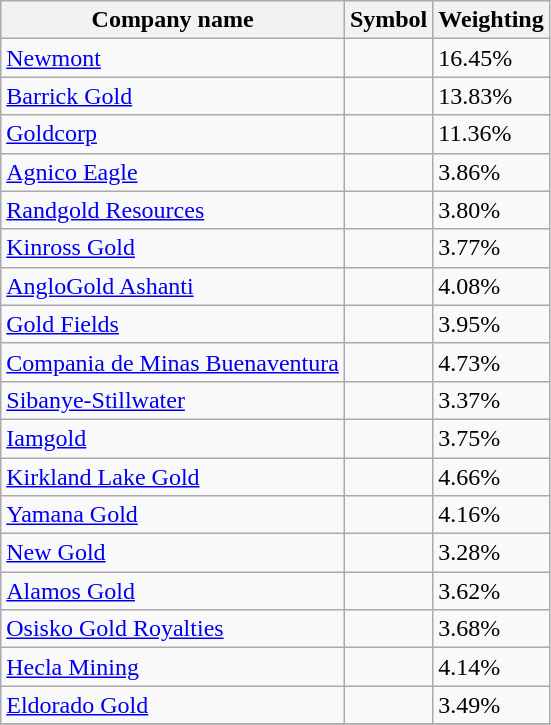<table class="wikitable sortable" border="1">
<tr>
<th>Company name</th>
<th>Symbol</th>
<th>Weighting</th>
</tr>
<tr>
<td><a href='#'>Newmont</a></td>
<td></td>
<td>16.45%</td>
</tr>
<tr>
<td><a href='#'>Barrick Gold</a></td>
<td></td>
<td>13.83%</td>
</tr>
<tr>
<td><a href='#'>Goldcorp</a></td>
<td></td>
<td>11.36%</td>
</tr>
<tr>
<td><a href='#'>Agnico Eagle</a></td>
<td></td>
<td>3.86%</td>
</tr>
<tr>
<td><a href='#'>Randgold Resources</a></td>
<td></td>
<td>3.80%</td>
</tr>
<tr>
<td><a href='#'>Kinross Gold</a></td>
<td></td>
<td>3.77%</td>
</tr>
<tr>
<td><a href='#'>AngloGold Ashanti</a></td>
<td></td>
<td>4.08%</td>
</tr>
<tr>
<td><a href='#'>Gold Fields</a></td>
<td></td>
<td>3.95%</td>
</tr>
<tr>
<td><a href='#'>Compania de Minas Buenaventura</a></td>
<td></td>
<td>4.73%</td>
</tr>
<tr>
<td><a href='#'>Sibanye-Stillwater</a></td>
<td></td>
<td>3.37%</td>
</tr>
<tr>
<td><a href='#'>Iamgold</a></td>
<td></td>
<td>3.75%</td>
</tr>
<tr>
<td><a href='#'>Kirkland Lake Gold</a></td>
<td></td>
<td>4.66%</td>
</tr>
<tr>
<td><a href='#'>Yamana Gold</a></td>
<td></td>
<td>4.16%</td>
</tr>
<tr>
<td><a href='#'>New Gold</a></td>
<td></td>
<td>3.28%</td>
</tr>
<tr>
<td><a href='#'>Alamos Gold</a></td>
<td></td>
<td>3.62%</td>
</tr>
<tr>
<td><a href='#'>Osisko Gold Royalties</a></td>
<td></td>
<td>3.68%</td>
</tr>
<tr>
<td><a href='#'>Hecla Mining</a></td>
<td></td>
<td>4.14%</td>
</tr>
<tr>
<td><a href='#'>Eldorado Gold</a></td>
<td></td>
<td>3.49%</td>
</tr>
<tr>
</tr>
</table>
